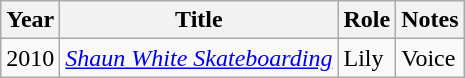<table class="wikitable sortable">
<tr>
<th>Year</th>
<th>Title</th>
<th>Role</th>
<th class="unsortable">Notes</th>
</tr>
<tr>
<td>2010</td>
<td><em><a href='#'>Shaun White Skateboarding</a></em></td>
<td>Lily</td>
<td>Voice</td>
</tr>
</table>
